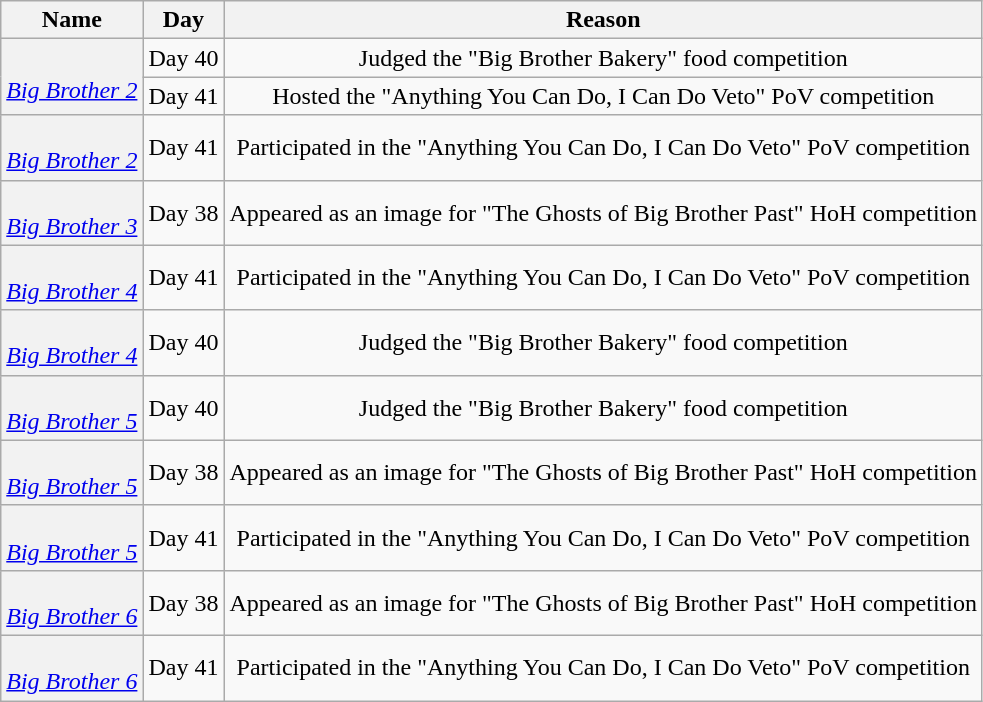<table class="wikitable unsortable" style="text-align:center; font-size:100%;">
<tr>
<th scope="col">Name</th>
<th scope="col">Day</th>
<th scope="col">Reason</th>
</tr>
<tr>
<th scope="row" style="font-weight:normal" rowspan="2"><strong></strong><br><em><a href='#'>Big Brother 2</a></em></th>
<td style="text-align:center">Day 40</td>
<td>Judged the "Big Brother Bakery" food competition</td>
</tr>
<tr>
<td style="text-align:center">Day 41</td>
<td>Hosted the "Anything You Can Do, I Can Do Veto" PoV competition</td>
</tr>
<tr>
<th scope="row" style="font-weight:normal"><strong></strong><br><em><a href='#'>Big Brother 2</a></em></th>
<td style="text-align:center">Day 41</td>
<td>Participated in the "Anything You Can Do, I Can Do Veto" PoV competition</td>
</tr>
<tr>
<th scope="row" style="font-weight:normal"><strong></strong><br><em><a href='#'>Big Brother 3</a></em></th>
<td style="text-align:center">Day 38</td>
<td>Appeared as an image for "The Ghosts of Big Brother Past" HoH competition</td>
</tr>
<tr>
<th scope="row" style="font-weight:normal"><strong></strong><br><em><a href='#'>Big Brother 4</a></em></th>
<td style="text-align:center">Day 41</td>
<td>Participated in the "Anything You Can Do, I Can Do Veto" PoV competition</td>
</tr>
<tr>
<th scope="row" style="font-weight:normal"><strong></strong><br><em><a href='#'>Big Brother 4</a></em></th>
<td style="text-align:center">Day 40</td>
<td>Judged the "Big Brother Bakery" food competition</td>
</tr>
<tr>
<th scope="row" style="font-weight:normal"><strong></strong><br><em><a href='#'>Big Brother 5</a></em></th>
<td style="text-align:center">Day 40</td>
<td>Judged the "Big Brother Bakery" food competition</td>
</tr>
<tr>
<th scope="row" style="font-weight:normal"><strong></strong><br><em><a href='#'>Big Brother 5</a></em></th>
<td style="text-align:center">Day 38</td>
<td>Appeared as an image for "The Ghosts of Big Brother Past" HoH competition</td>
</tr>
<tr>
<th scope="row" style="font-weight:normal"><strong></strong><br><em><a href='#'>Big Brother 5</a></em></th>
<td style="text-align:center">Day 41</td>
<td>Participated in the "Anything You Can Do, I Can Do Veto" PoV competition</td>
</tr>
<tr>
<th scope="row" style="font-weight:normal"><strong></strong><br><em><a href='#'>Big Brother 6</a></em></th>
<td style="text-align:center">Day 38</td>
<td>Appeared as an image for "The Ghosts of Big Brother Past" HoH competition</td>
</tr>
<tr>
<th scope="row" style="font-weight:normal"><strong></strong><br><em><a href='#'>Big Brother 6</a></em></th>
<td style="text-align:center">Day 41</td>
<td>Participated in the "Anything You Can Do, I Can Do Veto" PoV competition</td>
</tr>
</table>
